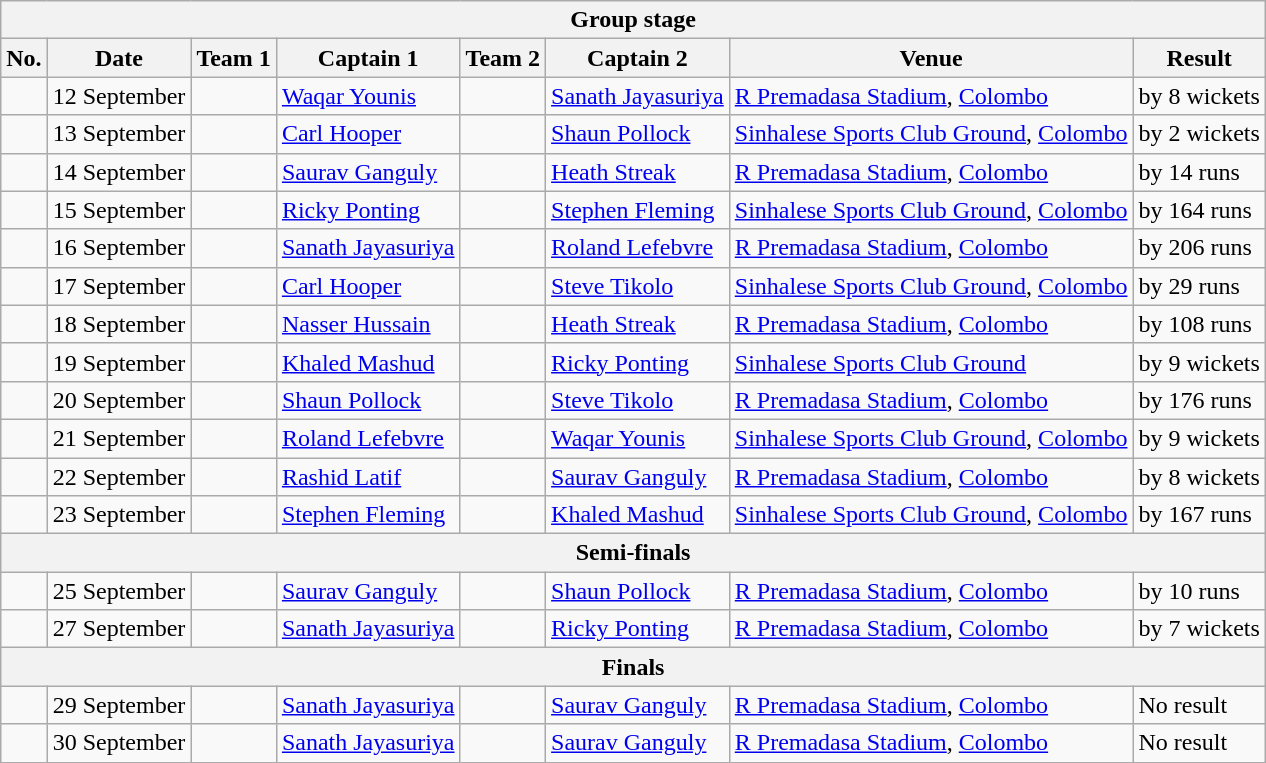<table class="wikitable">
<tr>
<th colspan="9">Group stage</th>
</tr>
<tr>
<th>No.</th>
<th>Date</th>
<th>Team 1</th>
<th>Captain 1</th>
<th>Team 2</th>
<th>Captain 2</th>
<th>Venue</th>
<th>Result</th>
</tr>
<tr>
<td></td>
<td>12 September</td>
<td></td>
<td><a href='#'>Waqar Younis</a></td>
<td></td>
<td><a href='#'>Sanath Jayasuriya</a></td>
<td><a href='#'>R Premadasa Stadium</a>, <a href='#'>Colombo</a></td>
<td> by 8 wickets</td>
</tr>
<tr>
<td></td>
<td>13 September</td>
<td></td>
<td><a href='#'>Carl Hooper</a></td>
<td></td>
<td><a href='#'>Shaun Pollock</a></td>
<td><a href='#'>Sinhalese Sports Club Ground</a>, <a href='#'>Colombo</a></td>
<td> by 2 wickets</td>
</tr>
<tr>
<td></td>
<td>14 September</td>
<td></td>
<td><a href='#'>Saurav Ganguly</a></td>
<td></td>
<td><a href='#'>Heath Streak</a></td>
<td><a href='#'>R Premadasa Stadium</a>, <a href='#'>Colombo</a></td>
<td> by 14 runs</td>
</tr>
<tr>
<td></td>
<td>15 September</td>
<td></td>
<td><a href='#'>Ricky Ponting</a></td>
<td></td>
<td><a href='#'>Stephen Fleming</a></td>
<td><a href='#'>Sinhalese Sports Club Ground</a>, <a href='#'>Colombo</a></td>
<td> by 164 runs</td>
</tr>
<tr>
<td></td>
<td>16 September</td>
<td></td>
<td><a href='#'>Sanath Jayasuriya</a></td>
<td></td>
<td><a href='#'>Roland Lefebvre</a></td>
<td><a href='#'>R Premadasa Stadium</a>, <a href='#'>Colombo</a></td>
<td> by 206 runs</td>
</tr>
<tr>
<td></td>
<td>17 September</td>
<td></td>
<td><a href='#'>Carl Hooper</a></td>
<td></td>
<td><a href='#'>Steve Tikolo</a></td>
<td><a href='#'>Sinhalese Sports Club Ground</a>, <a href='#'>Colombo</a></td>
<td> by 29 runs</td>
</tr>
<tr>
<td></td>
<td>18 September</td>
<td></td>
<td><a href='#'>Nasser Hussain</a></td>
<td></td>
<td><a href='#'>Heath Streak</a></td>
<td><a href='#'>R Premadasa Stadium</a>, <a href='#'>Colombo</a></td>
<td> by 108 runs</td>
</tr>
<tr>
<td></td>
<td>19 September</td>
<td></td>
<td><a href='#'>Khaled Mashud</a></td>
<td></td>
<td><a href='#'>Ricky Ponting</a></td>
<td><a href='#'>Sinhalese Sports Club Ground</a></td>
<td> by 9 wickets</td>
</tr>
<tr>
<td></td>
<td>20 September</td>
<td></td>
<td><a href='#'>Shaun Pollock</a></td>
<td></td>
<td><a href='#'>Steve Tikolo</a></td>
<td><a href='#'>R Premadasa Stadium</a>, <a href='#'>Colombo</a></td>
<td> by 176 runs</td>
</tr>
<tr>
<td></td>
<td>21 September</td>
<td></td>
<td><a href='#'>Roland Lefebvre</a></td>
<td></td>
<td><a href='#'>Waqar Younis</a></td>
<td><a href='#'>Sinhalese Sports Club Ground</a>, <a href='#'>Colombo</a></td>
<td> by 9 wickets</td>
</tr>
<tr>
<td></td>
<td>22 September</td>
<td></td>
<td><a href='#'>Rashid Latif</a></td>
<td></td>
<td><a href='#'>Saurav Ganguly</a></td>
<td><a href='#'>R Premadasa Stadium</a>, <a href='#'>Colombo</a></td>
<td> by 8 wickets</td>
</tr>
<tr>
<td></td>
<td>23 September</td>
<td></td>
<td><a href='#'>Stephen Fleming</a></td>
<td></td>
<td><a href='#'>Khaled Mashud</a></td>
<td><a href='#'>Sinhalese Sports Club Ground</a>, <a href='#'>Colombo</a></td>
<td> by 167 runs</td>
</tr>
<tr>
<th colspan="9">Semi-finals</th>
</tr>
<tr>
<td></td>
<td>25 September</td>
<td></td>
<td><a href='#'>Saurav Ganguly</a></td>
<td></td>
<td><a href='#'>Shaun Pollock</a></td>
<td><a href='#'>R Premadasa Stadium</a>, <a href='#'>Colombo</a></td>
<td> by 10 runs</td>
</tr>
<tr>
<td></td>
<td>27 September</td>
<td></td>
<td><a href='#'>Sanath Jayasuriya</a></td>
<td></td>
<td><a href='#'>Ricky Ponting</a></td>
<td><a href='#'>R Premadasa Stadium</a>, <a href='#'>Colombo</a></td>
<td> by 7 wickets</td>
</tr>
<tr>
<th colspan="9">Finals</th>
</tr>
<tr>
<td></td>
<td>29 September</td>
<td></td>
<td><a href='#'>Sanath Jayasuriya</a></td>
<td></td>
<td><a href='#'>Saurav Ganguly</a></td>
<td><a href='#'>R Premadasa Stadium</a>, <a href='#'>Colombo</a></td>
<td>No result</td>
</tr>
<tr>
<td></td>
<td>30 September</td>
<td></td>
<td><a href='#'>Sanath Jayasuriya</a></td>
<td></td>
<td><a href='#'>Saurav Ganguly</a></td>
<td><a href='#'>R Premadasa Stadium</a>, <a href='#'>Colombo</a></td>
<td>No result</td>
</tr>
</table>
